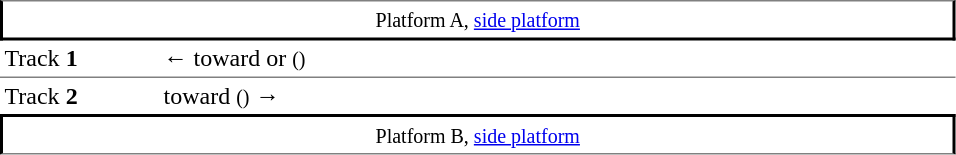<table table border=0 cellspacing=0 cellpadding=3>
<tr>
<td style="border-top:solid 1px gray;border-right:solid 2px black;border-left:solid 2px black;border-bottom:solid 2px black;text-align:center;" colspan=2><small>Platform A, <a href='#'>side platform</a></small> </td>
</tr>
<tr>
<td style="border-bottom:solid 1px gray;" width=100>Track <strong>1</strong></td>
<td style="border-bottom:solid 1px gray;" width=525>←  toward  or  <small>()</small></td>
</tr>
<tr>
<td>Track <strong>2</strong></td>
<td>  toward  <small>()</small> →</td>
</tr>
<tr>
<td style="border-bottom:solid 1px gray;border-top:solid 2px black;border-right:solid 2px black;border-left:solid 2px black;text-align:center;" colspan=2><small>Platform B, <a href='#'>side platform</a></small> </td>
</tr>
</table>
